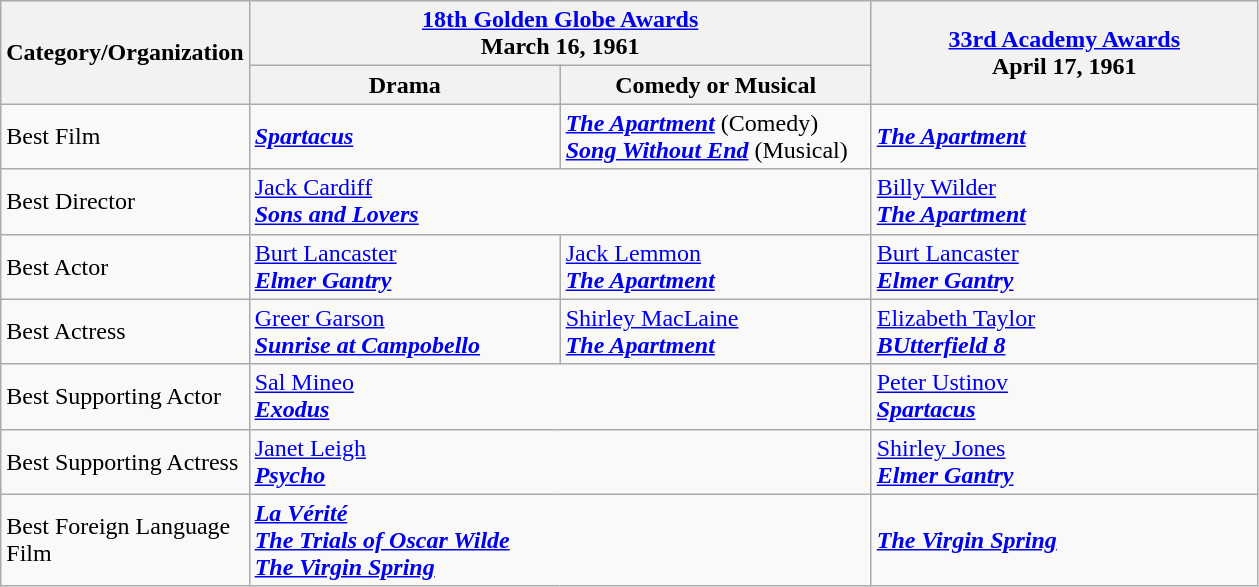<table class="wikitable">
<tr>
<th rowspan="2" style="width:20px;">Category/Organization</th>
<th colspan="2" style="width:250px;"><a href='#'>18th Golden Globe Awards</a><br>March 16, 1961</th>
<th rowspan="2" style="width:250px;"><a href='#'>33rd Academy Awards</a><br>April 17, 1961</th>
</tr>
<tr>
<th width=200>Drama</th>
<th style="width:200px;">Comedy or Musical</th>
</tr>
<tr>
<td>Best Film</td>
<td><strong><em><a href='#'>Spartacus</a></em></strong></td>
<td><strong><em><a href='#'>The Apartment</a></em></strong> (Comedy)<br><strong><em><a href='#'>Song Without End</a></em></strong> (Musical)</td>
<td><strong><em><a href='#'>The Apartment</a></em></strong></td>
</tr>
<tr>
<td>Best Director</td>
<td colspan="2"><a href='#'>Jack Cardiff</a><br><strong><em><a href='#'>Sons and Lovers</a></em></strong></td>
<td><a href='#'>Billy Wilder</a><br><strong><em><a href='#'>The Apartment</a></em></strong></td>
</tr>
<tr>
<td>Best Actor</td>
<td><a href='#'>Burt Lancaster</a><br><strong><em><a href='#'>Elmer Gantry</a></em></strong></td>
<td><a href='#'>Jack Lemmon</a><br><strong><em><a href='#'>The Apartment</a></em></strong></td>
<td><a href='#'>Burt Lancaster</a><br><strong><em><a href='#'>Elmer Gantry</a></em></strong></td>
</tr>
<tr>
<td>Best Actress</td>
<td><a href='#'>Greer Garson</a><br><strong><em><a href='#'>Sunrise at Campobello</a></em></strong></td>
<td><a href='#'>Shirley MacLaine</a><br><strong><em><a href='#'>The Apartment</a></em></strong></td>
<td><a href='#'>Elizabeth Taylor</a><br><strong><em><a href='#'>BUtterfield 8</a></em></strong></td>
</tr>
<tr>
<td>Best Supporting Actor</td>
<td colspan="2"><a href='#'>Sal Mineo</a><br><strong><em><a href='#'>Exodus</a></em></strong></td>
<td><a href='#'>Peter Ustinov</a><br><strong><em><a href='#'>Spartacus</a></em></strong></td>
</tr>
<tr>
<td>Best Supporting Actress</td>
<td colspan="2"><a href='#'>Janet Leigh</a><br><strong><em><a href='#'>Psycho</a></em></strong></td>
<td><a href='#'>Shirley Jones</a><br><strong><em><a href='#'>Elmer Gantry</a></em></strong></td>
</tr>
<tr>
<td>Best Foreign Language Film</td>
<td colspan="2"><strong><em><a href='#'>La Vérité</a></em></strong><br><strong><em><a href='#'>The Trials of Oscar Wilde</a></em></strong><br><strong><em><a href='#'>The Virgin Spring</a></em></strong></td>
<td><strong><em><a href='#'>The Virgin Spring</a></em></strong></td>
</tr>
</table>
